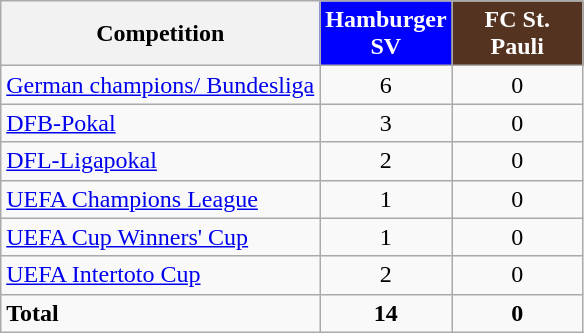<table class="wikitable" style="text-align:center">
<tr>
<th>Competition</th>
<th style="color:#fff; background-color:Blue;" width=80>Hamburger SV</th>
<th style="color:#fff; background-color:#553321;" width=80>FC St. Pauli</th>
</tr>
<tr>
<td align="left"><a href='#'>German champions/ Bundesliga</a></td>
<td>6</td>
<td>0</td>
</tr>
<tr>
<td align="left"><a href='#'>DFB-Pokal</a></td>
<td>3</td>
<td>0</td>
</tr>
<tr>
<td align="left"><a href='#'>DFL-Ligapokal</a></td>
<td>2</td>
<td>0</td>
</tr>
<tr>
<td align="left"><a href='#'>UEFA Champions League</a></td>
<td>1</td>
<td>0</td>
</tr>
<tr>
<td align="left"><a href='#'>UEFA Cup Winners' Cup</a></td>
<td>1</td>
<td>0</td>
</tr>
<tr>
<td align="left"><a href='#'>UEFA Intertoto Cup</a></td>
<td>2</td>
<td>0</td>
</tr>
<tr>
<td align="left"><strong>Total</strong></td>
<td><strong>14</strong></td>
<td><strong>0</strong></td>
</tr>
</table>
